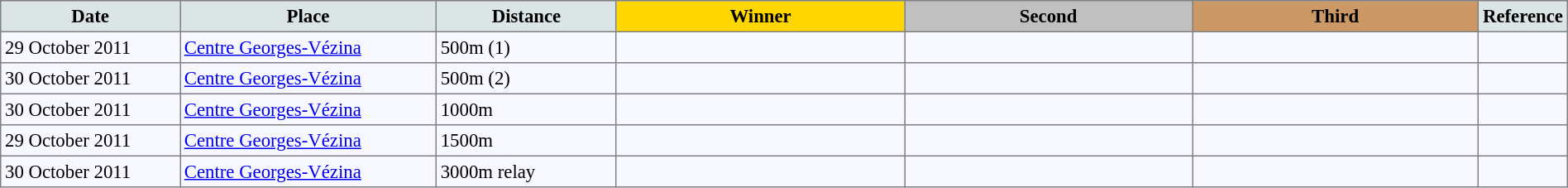<table bgcolor="#f7f8ff" cellpadding="3" cellspacing="0" border="1" style="font-size: 95%; border: gray solid 1px; border-collapse: collapse;">
<tr bgcolor="#CCCCCC">
<td align="center" bgcolor="#DCE5E5" width="150"><strong>Date</strong></td>
<td align="center" bgcolor="#DCE5E5" width="220"><strong>Place</strong></td>
<td align="center" bgcolor="#DCE5E5" width="150"><strong>Distance</strong></td>
<td align="center" bgcolor="gold" width="250"><strong>Winner</strong></td>
<td align="center" bgcolor="silver" width="250"><strong>Second</strong></td>
<td align="center" bgcolor="CC9966" width="250"><strong>Third</strong></td>
<td align="center" bgcolor="#DCE5E5" width="30"><strong>Reference</strong></td>
</tr>
<tr align="left">
<td>29 October 2011</td>
<td><a href='#'>Centre Georges-Vézina</a></td>
<td>500m (1)</td>
<td></td>
<td></td>
<td></td>
<td></td>
</tr>
<tr align="left">
<td>30 October 2011</td>
<td><a href='#'>Centre Georges-Vézina</a></td>
<td>500m (2)</td>
<td></td>
<td></td>
<td></td>
<td></td>
</tr>
<tr align="left">
<td>30 October 2011</td>
<td><a href='#'>Centre Georges-Vézina</a></td>
<td>1000m</td>
<td></td>
<td></td>
<td></td>
<td></td>
</tr>
<tr align="left">
<td>29 October 2011</td>
<td><a href='#'>Centre Georges-Vézina</a></td>
<td>1500m</td>
<td></td>
<td></td>
<td></td>
<td></td>
</tr>
<tr align="left">
<td>30 October 2011</td>
<td><a href='#'>Centre Georges-Vézina</a></td>
<td>3000m relay</td>
<td></td>
<td></td>
<td></td>
<td></td>
</tr>
</table>
